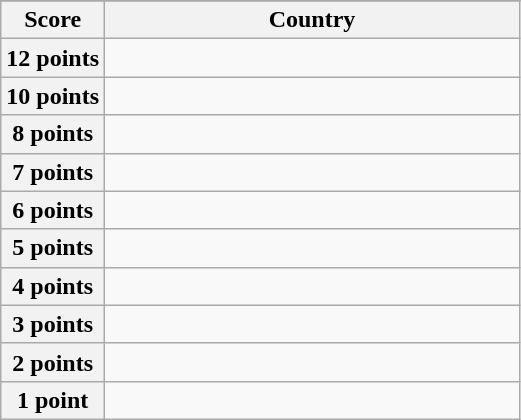<table class="wikitable">
<tr>
</tr>
<tr>
<th scope="col" width="20%">Score</th>
<th scope="col">Country</th>
</tr>
<tr>
<th scope="row">12 points</th>
<td></td>
</tr>
<tr>
<th scope="row">10 points</th>
<td></td>
</tr>
<tr>
<th scope="row">8 points</th>
<td></td>
</tr>
<tr>
<th scope="row">7 points</th>
<td></td>
</tr>
<tr>
<th scope="row">6 points</th>
<td></td>
</tr>
<tr>
<th scope="row">5 points</th>
<td></td>
</tr>
<tr>
<th scope="row">4 points</th>
<td></td>
</tr>
<tr>
<th scope="row">3 points</th>
<td></td>
</tr>
<tr>
<th scope="row">2 points</th>
<td></td>
</tr>
<tr>
<th scope="row">1 point</th>
<td></td>
</tr>
</table>
